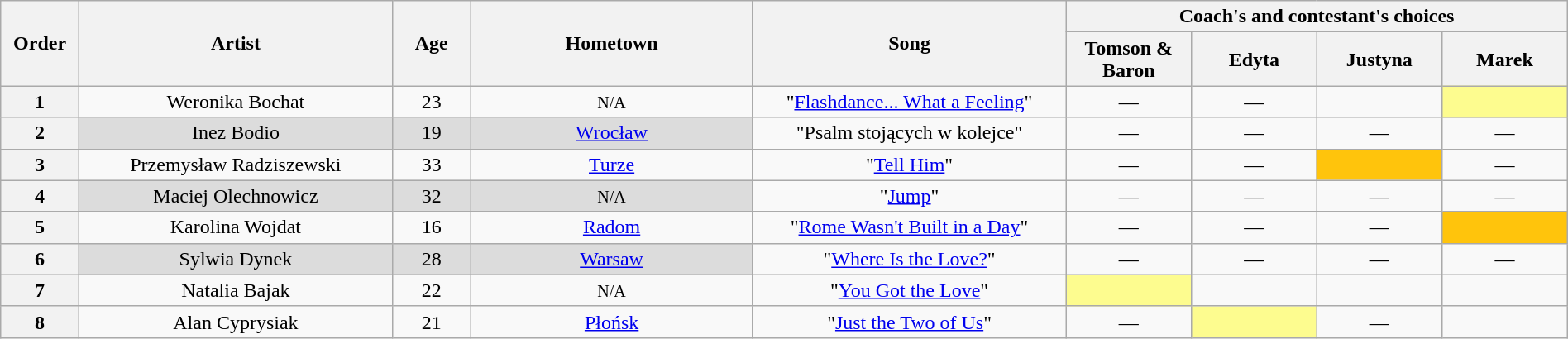<table class="wikitable" style="text-align:center; width:100%;">
<tr>
<th scope="col" rowspan="2" width="05%">Order</th>
<th scope="col" rowspan="2" width="20%">Artist</th>
<th scope="col" rowspan="2" width="05%">Age</th>
<th scope="col" rowspan="2" width="18%">Hometown</th>
<th scope="col" rowspan="2" width="20%">Song</th>
<th scope="col" colspan="4" width="32%">Coach's and contestant's choices</th>
</tr>
<tr>
<th width="08%">Tomson & Baron</th>
<th width="08%">Edyta</th>
<th width="08%">Justyna</th>
<th width="08%">Marek</th>
</tr>
<tr>
<th>1</th>
<td>Weronika Bochat</td>
<td>23</td>
<td><small>N/A</small></td>
<td>"<a href='#'>Flashdance... What a Feeling</a>"</td>
<td>—</td>
<td>—</td>
<td><strong></strong></td>
<td style="background:#fdfc8f;"><strong></strong></td>
</tr>
<tr>
<th>2</th>
<td style="background:#DCDCDC;">Inez Bodio</td>
<td style="background:#DCDCDC;">19</td>
<td style="background:#DCDCDC;"><a href='#'>Wrocław</a></td>
<td>"Psalm stojących w kolejce"</td>
<td>—</td>
<td>—</td>
<td>—</td>
<td>—</td>
</tr>
<tr>
<th>3</th>
<td>Przemysław Radziszewski</td>
<td>33</td>
<td><a href='#'>Turze</a></td>
<td>"<a href='#'>Tell Him</a>"</td>
<td>—</td>
<td>—</td>
<td style="background-color:#FFC40C;"><strong></strong></td>
<td>—</td>
</tr>
<tr>
<th>4</th>
<td style="background:#DCDCDC;">Maciej Olechnowicz</td>
<td style="background:#DCDCDC;">32</td>
<td style="background:#DCDCDC;"><small>N/A</small></td>
<td>"<a href='#'>Jump</a>"</td>
<td>—</td>
<td>—</td>
<td>—</td>
<td>—</td>
</tr>
<tr>
<th>5</th>
<td>Karolina Wojdat</td>
<td>16</td>
<td><a href='#'>Radom</a></td>
<td>"<a href='#'>Rome Wasn't Built in a Day</a>"</td>
<td>—</td>
<td>—</td>
<td>—</td>
<td style="background-color:#FFC40C;"><strong></strong></td>
</tr>
<tr>
<th>6</th>
<td style="background:#DCDCDC;">Sylwia Dynek</td>
<td style="background:#DCDCDC;">28</td>
<td style="background:#DCDCDC;"><a href='#'>Warsaw</a></td>
<td>"<a href='#'>Where Is the Love?</a>"</td>
<td>—</td>
<td>—</td>
<td>—</td>
<td>—</td>
</tr>
<tr>
<th>7</th>
<td>Natalia Bajak</td>
<td>22</td>
<td><small>N/A</small></td>
<td>"<a href='#'>You Got the Love</a>"</td>
<td style="background:#fdfc8f;"><strong></strong></td>
<td><strong></strong></td>
<td><strong></strong></td>
<td><strong></strong></td>
</tr>
<tr>
<th>8</th>
<td>Alan Cyprysiak</td>
<td>21</td>
<td><a href='#'>Płońsk</a></td>
<td>"<a href='#'>Just the Two of Us</a>"</td>
<td>—</td>
<td style="background:#fdfc8f;"><strong></strong></td>
<td>—</td>
<td><strong></strong></td>
</tr>
</table>
